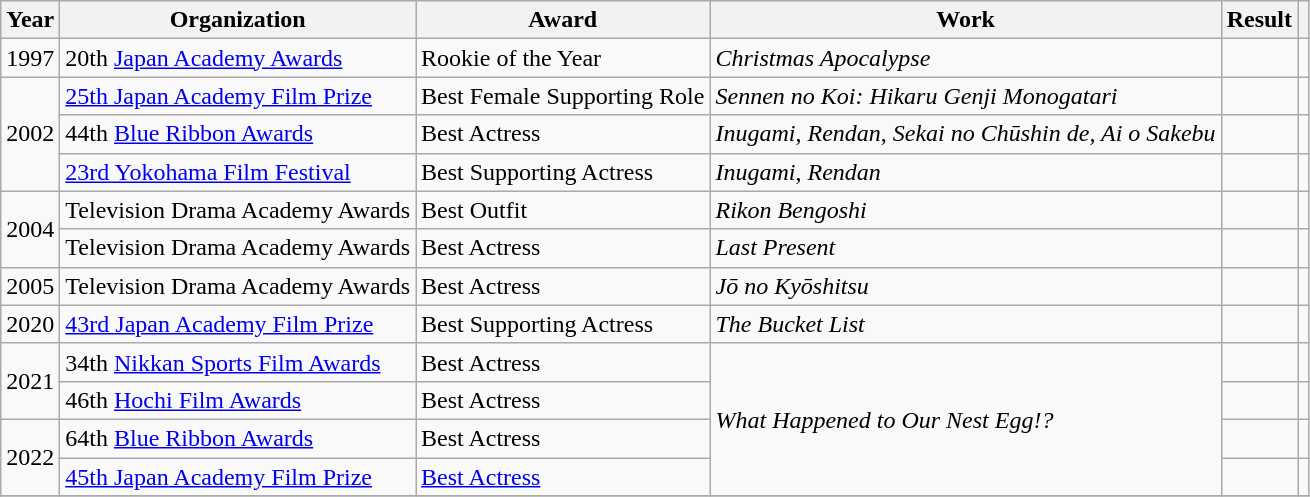<table class="wikitable">
<tr>
<th>Year</th>
<th>Organization</th>
<th>Award</th>
<th>Work</th>
<th>Result</th>
<th></th>
</tr>
<tr>
<td>1997</td>
<td>20th <a href='#'>Japan Academy Awards</a></td>
<td>Rookie of the Year</td>
<td><em>Christmas Apocalypse</em></td>
<td></td>
<td></td>
</tr>
<tr>
<td rowspan="3">2002</td>
<td><a href='#'>25th Japan Academy Film Prize </a></td>
<td>Best Female Supporting Role</td>
<td><em>Sennen no Koi: Hikaru Genji Monogatari</em></td>
<td></td>
<td></td>
</tr>
<tr>
<td>44th <a href='#'>Blue Ribbon Awards</a></td>
<td>Best Actress</td>
<td><em>Inugami</em>, <em>Rendan</em>, <em>Sekai no Chūshin de, Ai o Sakebu</em></td>
<td></td>
<td></td>
</tr>
<tr>
<td><a href='#'>23rd Yokohama Film Festival</a></td>
<td>Best Supporting Actress</td>
<td><em>Inugami</em>, <em>Rendan</em></td>
<td></td>
<td></td>
</tr>
<tr>
<td rowspan="2">2004</td>
<td>Television Drama Academy Awards</td>
<td>Best Outfit</td>
<td><em>Rikon Bengoshi</em></td>
<td></td>
<td></td>
</tr>
<tr>
<td>Television Drama Academy Awards</td>
<td>Best Actress</td>
<td><em>Last Present</em></td>
<td></td>
<td></td>
</tr>
<tr>
<td>2005</td>
<td>Television Drama Academy Awards</td>
<td>Best Actress</td>
<td><em>Jō no Kyōshitsu</em></td>
<td></td>
<td></td>
</tr>
<tr>
<td>2020</td>
<td><a href='#'>43rd Japan Academy Film Prize</a></td>
<td>Best Supporting Actress</td>
<td><em>The Bucket List</em></td>
<td></td>
<td></td>
</tr>
<tr>
<td rowspan="2">2021</td>
<td>34th <a href='#'>Nikkan Sports Film Awards</a></td>
<td>Best Actress</td>
<td rowspan="4"><em>What Happened to Our Nest Egg!?</em></td>
<td></td>
<td></td>
</tr>
<tr>
<td>46th <a href='#'>Hochi Film Awards</a></td>
<td>Best Actress</td>
<td></td>
<td></td>
</tr>
<tr>
<td rowspan=2>2022</td>
<td>64th <a href='#'>Blue Ribbon Awards</a></td>
<td>Best Actress</td>
<td></td>
<td></td>
</tr>
<tr>
<td><a href='#'>45th Japan Academy Film Prize</a></td>
<td><a href='#'>Best Actress</a></td>
<td></td>
<td></td>
</tr>
<tr>
</tr>
</table>
